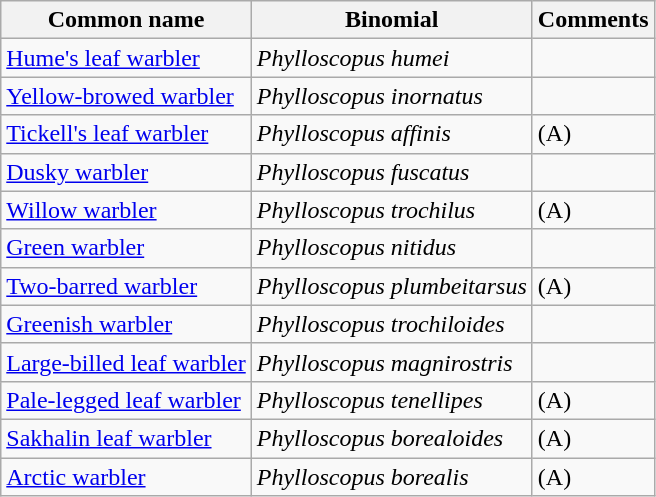<table class="wikitable">
<tr>
<th>Common name</th>
<th>Binomial</th>
<th>Comments</th>
</tr>
<tr>
<td><a href='#'>Hume's leaf warbler</a></td>
<td><em>Phylloscopus humei</em></td>
<td></td>
</tr>
<tr>
<td><a href='#'>Yellow-browed warbler</a></td>
<td><em>Phylloscopus inornatus</em></td>
<td></td>
</tr>
<tr>
<td><a href='#'>Tickell's leaf warbler</a></td>
<td><em>Phylloscopus affinis</em></td>
<td>(A)</td>
</tr>
<tr>
<td><a href='#'>Dusky warbler</a></td>
<td><em>Phylloscopus fuscatus</em></td>
<td></td>
</tr>
<tr>
<td><a href='#'>Willow warbler</a></td>
<td><em>Phylloscopus trochilus</em></td>
<td>(A)</td>
</tr>
<tr>
<td><a href='#'>Green warbler</a></td>
<td><em>Phylloscopus nitidus</em></td>
<td></td>
</tr>
<tr>
<td><a href='#'>Two-barred warbler</a></td>
<td><em>Phylloscopus plumbeitarsus</em></td>
<td>(A)</td>
</tr>
<tr>
<td><a href='#'>Greenish warbler</a></td>
<td><em>Phylloscopus trochiloides</em></td>
<td></td>
</tr>
<tr>
<td><a href='#'>Large-billed leaf warbler</a></td>
<td><em>Phylloscopus magnirostris</em></td>
<td></td>
</tr>
<tr>
<td><a href='#'>Pale-legged leaf warbler</a></td>
<td><em>Phylloscopus tenellipes</em></td>
<td>(A)</td>
</tr>
<tr>
<td><a href='#'>Sakhalin leaf warbler</a></td>
<td><em>Phylloscopus borealoides</em></td>
<td>(A)</td>
</tr>
<tr>
<td><a href='#'>Arctic warbler</a></td>
<td><em>Phylloscopus borealis</em></td>
<td>(A)</td>
</tr>
</table>
